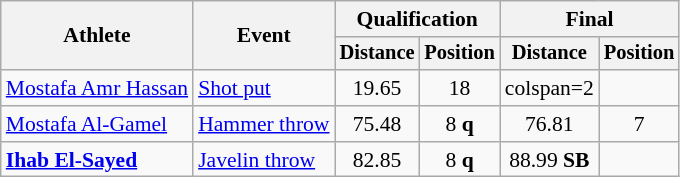<table class=wikitable style="font-size:90%">
<tr>
<th rowspan="2">Athlete</th>
<th rowspan="2">Event</th>
<th colspan="2">Qualification</th>
<th colspan="2">Final</th>
</tr>
<tr style="font-size:95%">
<th>Distance</th>
<th>Position</th>
<th>Distance</th>
<th>Position</th>
</tr>
<tr style=text-align:center>
<td style=text-align:left><a href='#'>Mostafa Amr Hassan</a></td>
<td style=text-align:left><a href='#'>Shot put</a></td>
<td>19.65</td>
<td>18</td>
<td>colspan=2 </td>
</tr>
<tr style=text-align:center>
<td style=text-align:left><a href='#'>Mostafa Al-Gamel</a></td>
<td style=text-align:left><a href='#'>Hammer throw</a></td>
<td>75.48</td>
<td>8 <strong>q</strong></td>
<td>76.81</td>
<td>7</td>
</tr>
<tr style=text-align:center>
<td style=text-align:left><strong><a href='#'>Ihab El-Sayed</a></strong></td>
<td style=text-align:left><a href='#'>Javelin throw</a></td>
<td>82.85</td>
<td>8 <strong>q</strong></td>
<td>88.99 <strong>SB</strong></td>
<td></td>
</tr>
</table>
